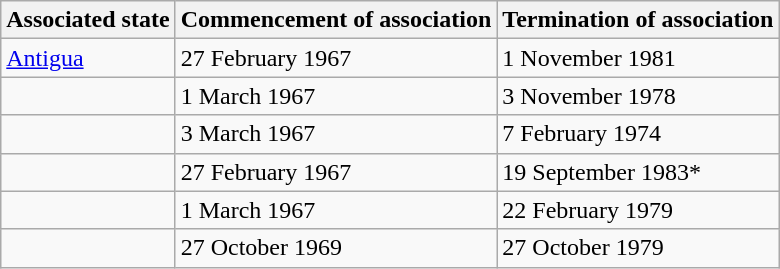<table class="wikitable">
<tr>
<th>Associated state</th>
<th>Commencement of association</th>
<th>Termination of association</th>
</tr>
<tr>
<td>  <a href='#'>Antigua</a></td>
<td>27 February 1967</td>
<td>1 November 1981</td>
</tr>
<tr>
<td></td>
<td>1 March 1967</td>
<td>3 November 1978</td>
</tr>
<tr>
<td> </td>
<td>3 March 1967</td>
<td>7 February 1974</td>
</tr>
<tr>
<td> </td>
<td>27 February 1967</td>
<td>19 September 1983*</td>
</tr>
<tr>
<td> </td>
<td>1 March 1967</td>
<td>22 February 1979</td>
</tr>
<tr>
<td></td>
<td>27 October 1969</td>
<td>27 October 1979</td>
</tr>
</table>
